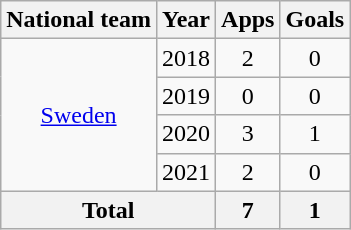<table class="wikitable" style="text-align:center">
<tr>
<th>National team</th>
<th>Year</th>
<th>Apps</th>
<th>Goals</th>
</tr>
<tr>
<td rowspan="4"><a href='#'>Sweden</a></td>
<td>2018</td>
<td>2</td>
<td>0</td>
</tr>
<tr>
<td>2019</td>
<td>0</td>
<td>0</td>
</tr>
<tr>
<td>2020</td>
<td>3</td>
<td>1</td>
</tr>
<tr>
<td>2021</td>
<td>2</td>
<td>0</td>
</tr>
<tr>
<th colspan="2">Total</th>
<th>7</th>
<th>1</th>
</tr>
</table>
